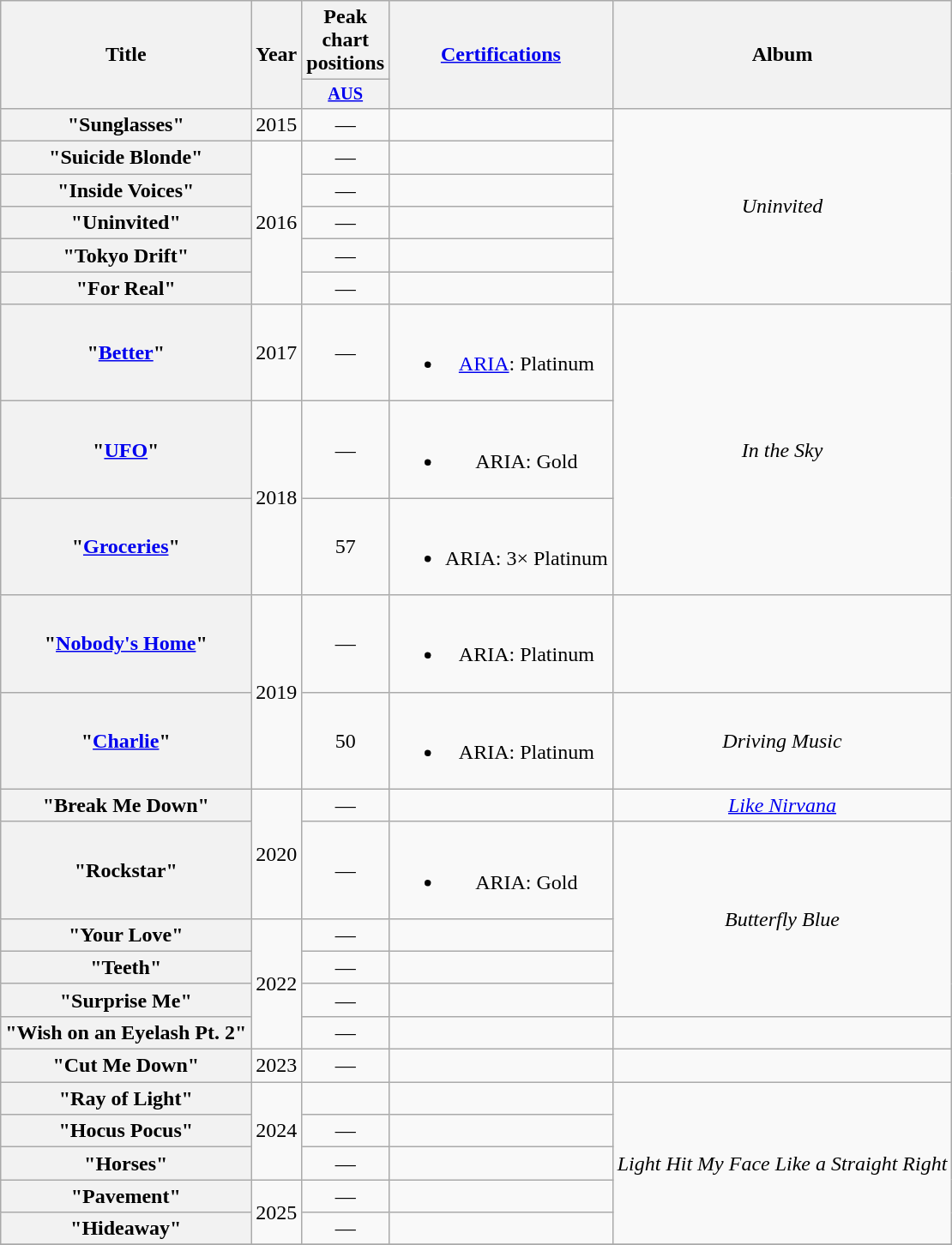<table class="wikitable plainrowheaders" style="text-align:center;">
<tr>
<th scope="col" rowspan="2">Title</th>
<th scope="col" rowspan="2">Year</th>
<th scope="col" colspan="1">Peak chart positions</th>
<th scope="col" rowspan="2"><a href='#'>Certifications</a></th>
<th scope="col" rowspan="2">Album</th>
</tr>
<tr>
<th scope="col" style="width:3em;font-size:85%;"><a href='#'>AUS</a><br></th>
</tr>
<tr>
<th scope="row">"Sunglasses"</th>
<td>2015</td>
<td>—</td>
<td></td>
<td rowspan="6"><em>Uninvited</em></td>
</tr>
<tr>
<th scope="row">"Suicide Blonde"</th>
<td rowspan="5">2016</td>
<td>—</td>
<td></td>
</tr>
<tr>
<th scope="row">"Inside Voices"</th>
<td>—</td>
<td></td>
</tr>
<tr>
<th scope="row">"Uninvited"</th>
<td>—</td>
<td></td>
</tr>
<tr>
<th scope="row">"Tokyo Drift"</th>
<td>—</td>
<td></td>
</tr>
<tr>
<th scope="row">"For Real"</th>
<td>—</td>
<td></td>
</tr>
<tr>
<th scope="row">"<a href='#'>Better</a>"</th>
<td>2017</td>
<td>—</td>
<td><br><ul><li><a href='#'>ARIA</a>: Platinum</li></ul></td>
<td rowspan="3"><em>In the Sky</em></td>
</tr>
<tr>
<th scope="row">"<a href='#'>UFO</a>"<br></th>
<td rowspan="2">2018</td>
<td>—</td>
<td><br><ul><li>ARIA: Gold</li></ul></td>
</tr>
<tr>
<th scope="row">"<a href='#'>Groceries</a>"</th>
<td>57</td>
<td><br><ul><li>ARIA: 3× Platinum</li></ul></td>
</tr>
<tr>
<th scope="row">"<a href='#'>Nobody's Home</a>"<br></th>
<td rowspan="2">2019</td>
<td>—</td>
<td><br><ul><li>ARIA: Platinum</li></ul></td>
<td></td>
</tr>
<tr>
<th scope="row">"<a href='#'>Charlie</a>"</th>
<td>50</td>
<td><br><ul><li>ARIA: Platinum</li></ul></td>
<td><em>Driving Music</em></td>
</tr>
<tr>
<th scope="row">"Break Me Down"<br></th>
<td rowspan="2">2020</td>
<td>—</td>
<td></td>
<td><em><a href='#'>Like Nirvana</a></em></td>
</tr>
<tr>
<th scope="row">"Rockstar"</th>
<td>—</td>
<td><br><ul><li>ARIA: Gold</li></ul></td>
<td rowspan="4"><em>Butterfly Blue</em></td>
</tr>
<tr>
<th scope="row">"Your Love"</th>
<td rowspan="4">2022</td>
<td>—</td>
<td></td>
</tr>
<tr>
<th scope="row">"Teeth"</th>
<td>—</td>
<td></td>
</tr>
<tr>
<th scope="row">"Surprise Me"<br></th>
<td>—</td>
<td></td>
</tr>
<tr>
<th scope="row">"Wish on an Eyelash Pt. 2"<br></th>
<td>—</td>
<td></td>
<td></td>
</tr>
<tr>
<th scope="row">"Cut Me Down" <br> </th>
<td>2023</td>
<td>—</td>
<td></td>
<td></td>
</tr>
<tr>
<th scope="row">"Ray of Light"</th>
<td rowspan="3">2024</td>
<td></td>
<td></td>
<td rowspan="5"><em>Light Hit My Face Like a Straight Right</em></td>
</tr>
<tr>
<th scope="row">"Hocus Pocus" <br> </th>
<td>—</td>
<td></td>
</tr>
<tr>
<th scope="row">"Horses"</th>
<td>—</td>
<td></td>
</tr>
<tr>
<th scope="row">"Pavement"</th>
<td rowspan="2">2025</td>
<td>—</td>
<td></td>
</tr>
<tr>
<th scope="row">"Hideaway"</th>
<td>—</td>
<td></td>
</tr>
<tr>
</tr>
</table>
